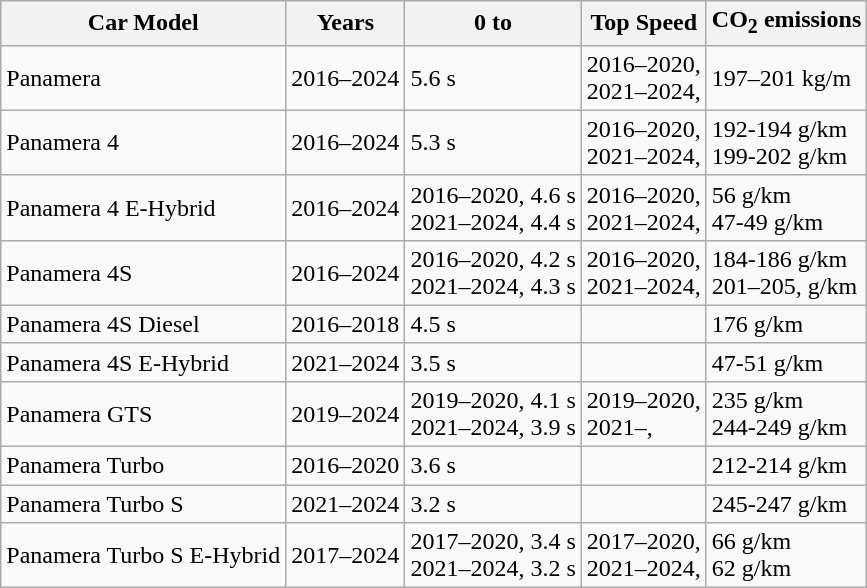<table class="wikitable">
<tr>
<th>Car Model</th>
<th>Years</th>
<th>0 to </th>
<th>Top Speed</th>
<th>CO<sub>2</sub> emissions</th>
</tr>
<tr>
<td>Panamera</td>
<td>2016–2024</td>
<td>5.6 s</td>
<td>2016–2020, <br>2021–2024, </td>
<td>197–201 kg/m</td>
</tr>
<tr>
<td>Panamera 4</td>
<td>2016–2024</td>
<td>5.3 s</td>
<td>2016–2020, <br>2021–2024, </td>
<td>192-194 g/km<br>199-202 g/km</td>
</tr>
<tr>
<td>Panamera 4 E-Hybrid</td>
<td>2016–2024</td>
<td>2016–2020, 4.6 s<br>2021–2024, 4.4 s</td>
<td>2016–2020, <br>2021–2024, </td>
<td>56 g/km<br>47-49 g/km</td>
</tr>
<tr>
<td>Panamera 4S</td>
<td>2016–2024</td>
<td>2016–2020, 4.2 s<br>2021–2024, 4.3 s</td>
<td>2016–2020, <br>2021–2024, </td>
<td>184-186 g/km<br>201–205, g/km</td>
</tr>
<tr>
<td>Panamera 4S Diesel</td>
<td>2016–2018</td>
<td>4.5 s</td>
<td></td>
<td>176 g/km</td>
</tr>
<tr>
<td>Panamera 4S E-Hybrid</td>
<td>2021–2024</td>
<td>3.5 s</td>
<td></td>
<td>47-51 g/km</td>
</tr>
<tr>
<td>Panamera GTS</td>
<td>2019–2024</td>
<td>2019–2020, 4.1 s<br>2021–2024, 3.9 s</td>
<td>2019–2020, <br>2021–, </td>
<td>235 g/km<br>244-249 g/km</td>
</tr>
<tr>
<td>Panamera Turbo</td>
<td>2016–2020</td>
<td>3.6 s</td>
<td></td>
<td>212-214 g/km</td>
</tr>
<tr>
<td>Panamera Turbo S</td>
<td>2021–2024</td>
<td>3.2 s</td>
<td></td>
<td>245-247 g/km</td>
</tr>
<tr>
<td>Panamera Turbo S E-Hybrid</td>
<td>2017–2024</td>
<td>2017–2020, 3.4 s<br>2021–2024, 3.2 s</td>
<td>2017–2020, <br>2021–2024, </td>
<td>66 g/km<br>62 g/km</td>
</tr>
</table>
